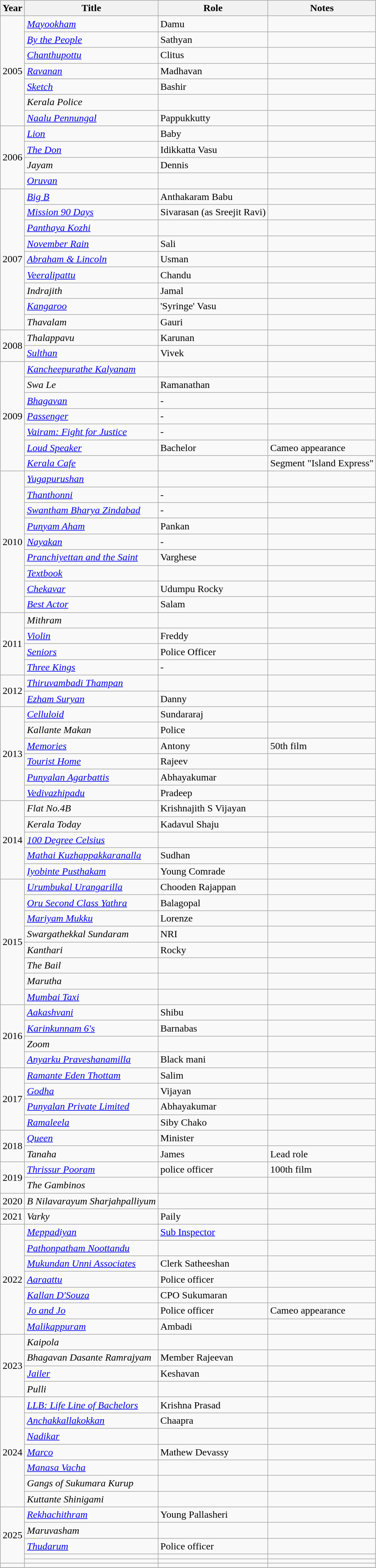<table class="wikitable sortable">
<tr>
<th>Year</th>
<th>Title</th>
<th>Role</th>
<th class="unsortable">Notes</th>
</tr>
<tr>
<td rowspan=7>2005</td>
<td><em><a href='#'>Mayookham</a></em></td>
<td>Damu</td>
<td></td>
</tr>
<tr>
<td><em><a href='#'>By the People</a></em></td>
<td>Sathyan</td>
<td></td>
</tr>
<tr>
<td><em><a href='#'>Chanthupottu</a></em></td>
<td>Clitus</td>
<td></td>
</tr>
<tr>
<td><em><a href='#'>Ravanan</a></em></td>
<td>Madhavan</td>
<td></td>
</tr>
<tr>
<td><em><a href='#'>Sketch</a></em></td>
<td>Bashir</td>
<td></td>
</tr>
<tr>
<td><em>Kerala Police</em></td>
<td></td>
<td></td>
</tr>
<tr>
<td><em><a href='#'>Naalu Pennungal</a></em></td>
<td>Pappukkutty</td>
<td></td>
</tr>
<tr>
<td rowspan="4">2006</td>
<td><em><a href='#'>Lion</a></em></td>
<td>Baby</td>
<td></td>
</tr>
<tr>
<td><em><a href='#'>The Don</a></em></td>
<td>Idikkatta Vasu</td>
<td></td>
</tr>
<tr>
<td><em>Jayam</em></td>
<td>Dennis</td>
<td></td>
</tr>
<tr>
<td><em><a href='#'>Oruvan</a></em></td>
<td></td>
<td></td>
</tr>
<tr>
<td rowspan="9">2007</td>
<td><a href='#'><em>Big B</em></a></td>
<td>Anthakaram Babu</td>
<td></td>
</tr>
<tr>
<td><em> <a href='#'>Mission 90 Days</a></em></td>
<td>Sivarasan (as Sreejit Ravi)</td>
<td></td>
</tr>
<tr>
<td><em><a href='#'>Panthaya Kozhi</a></em></td>
<td></td>
<td></td>
</tr>
<tr>
<td><em><a href='#'>November Rain</a></em></td>
<td>Sali</td>
<td></td>
</tr>
<tr>
<td><em><a href='#'>Abraham & Lincoln</a></em></td>
<td>Usman</td>
<td></td>
</tr>
<tr>
<td><a href='#'><em>Veeralipattu</em></a></td>
<td>Chandu</td>
<td></td>
</tr>
<tr>
<td><em>Indrajith</em></td>
<td>Jamal</td>
<td></td>
</tr>
<tr>
<td><a href='#'><em>Kangaroo</em></a></td>
<td>'Syringe' Vasu</td>
<td></td>
</tr>
<tr>
<td><em>Thavalam</em></td>
<td>Gauri</td>
<td></td>
</tr>
<tr>
<td rowspan="2">2008</td>
<td><em>Thalappavu</em></td>
<td>Karunan</td>
<td></td>
</tr>
<tr>
<td><a href='#'><em>Sulthan</em></a></td>
<td>Vivek</td>
<td></td>
</tr>
<tr>
<td rowspan="7">2009</td>
<td><em><a href='#'>Kancheepurathe Kalyanam</a></em></td>
<td></td>
<td></td>
</tr>
<tr>
<td><em>Swa Le</em></td>
<td>Ramanathan</td>
<td></td>
</tr>
<tr>
<td><em><a href='#'>Bhagavan</a></em></td>
<td>-</td>
<td></td>
</tr>
<tr>
<td><em><a href='#'>Passenger</a></em></td>
<td>-</td>
<td></td>
</tr>
<tr>
<td><em><a href='#'>Vairam: Fight for Justice</a></em></td>
<td>-</td>
<td></td>
</tr>
<tr>
<td><em><a href='#'>Loud Speaker</a></em></td>
<td>Bachelor</td>
<td>Cameo appearance</td>
</tr>
<tr>
<td><em><a href='#'>Kerala Cafe</a></em></td>
<td></td>
<td>Segment "Island Express"</td>
</tr>
<tr>
<td rowspan="9">2010</td>
<td><em><a href='#'>Yugapurushan</a></em></td>
<td></td>
<td></td>
</tr>
<tr>
<td><em><a href='#'>Thanthonni</a></em></td>
<td>-</td>
<td></td>
</tr>
<tr>
<td><em><a href='#'>Swantham Bharya Zindabad</a></em></td>
<td>-</td>
<td></td>
</tr>
<tr>
<td><em><a href='#'>Punyam Aham</a></em></td>
<td>Pankan</td>
<td></td>
</tr>
<tr>
<td><a href='#'><em>Nayakan</em></a></td>
<td>-</td>
<td></td>
</tr>
<tr>
<td><a href='#'><em>Pranchiyettan and the Saint</em></a></td>
<td>Varghese</td>
<td></td>
</tr>
<tr>
<td><em><a href='#'>Textbook</a></em></td>
<td></td>
<td></td>
</tr>
<tr>
<td><a href='#'><em>Chekavar</em></a></td>
<td>Udumpu Rocky</td>
<td></td>
</tr>
<tr>
<td><a href='#'><em>Best Actor</em></a></td>
<td>Salam</td>
<td></td>
</tr>
<tr>
<td rowspan="4">2011</td>
<td><em>Mithram</em></td>
<td></td>
<td></td>
</tr>
<tr>
<td><em><a href='#'>Violin</a></em></td>
<td>Freddy</td>
<td></td>
</tr>
<tr>
<td><em><a href='#'>Seniors</a></em></td>
<td>Police Officer</td>
<td></td>
</tr>
<tr>
<td><a href='#'><em>Three Kings</em></a></td>
<td>-</td>
<td></td>
</tr>
<tr>
<td rowspan="2">2012</td>
<td><em><a href='#'>Thiruvambadi Thampan</a></em></td>
<td></td>
<td></td>
</tr>
<tr>
<td><em><a href='#'>Ezham Suryan</a></em></td>
<td>Danny</td>
<td></td>
</tr>
<tr>
<td rowspan="6">2013</td>
<td><a href='#'><em>Celluloid</em></a></td>
<td>Sundararaj</td>
<td></td>
</tr>
<tr>
<td><em>Kallante Makan</em></td>
<td>Police</td>
<td></td>
</tr>
<tr>
<td><em><a href='#'>Memories</a></em></td>
<td>Antony</td>
<td>50th film</td>
</tr>
<tr>
<td><em><a href='#'>Tourist Home</a></em></td>
<td>Rajeev</td>
<td></td>
</tr>
<tr>
<td><em><a href='#'>Punyalan Agarbattis</a></em></td>
<td>Abhayakumar</td>
<td></td>
</tr>
<tr>
<td><em><a href='#'>Vedivazhipadu</a></em></td>
<td>Pradeep</td>
<td></td>
</tr>
<tr>
<td rowspan="5">2014</td>
<td><em>Flat No.4B</em></td>
<td>Krishnajith S Vijayan</td>
<td></td>
</tr>
<tr>
<td><em>Kerala Today</em></td>
<td>Kadavul Shaju</td>
<td></td>
</tr>
<tr>
<td><em><a href='#'>100 Degree Celsius</a></em></td>
<td></td>
<td></td>
</tr>
<tr>
<td><em><a href='#'>Mathai Kuzhappakkaranalla</a></em></td>
<td>Sudhan</td>
<td></td>
</tr>
<tr>
<td><em><a href='#'>Iyobinte Pusthakam</a></em></td>
<td>Young Comrade</td>
<td></td>
</tr>
<tr>
<td rowspan="8">2015</td>
<td><em><a href='#'>Urumbukal Urangarilla</a></em></td>
<td>Chooden Rajappan</td>
<td></td>
</tr>
<tr>
<td><em><a href='#'>Oru Second Class Yathra</a></em></td>
<td>Balagopal</td>
<td></td>
</tr>
<tr>
<td><em><a href='#'>Mariyam Mukku</a></em></td>
<td>Lorenze</td>
<td></td>
</tr>
<tr>
<td><em>Swargathekkal Sundaram</em></td>
<td>NRI</td>
<td></td>
</tr>
<tr>
<td><em>Kanthari</em></td>
<td>Rocky</td>
<td></td>
</tr>
<tr>
<td><em>The Bail</em></td>
<td></td>
<td></td>
</tr>
<tr>
<td><em>Marutha</em></td>
<td></td>
<td></td>
</tr>
<tr>
<td><em><a href='#'>Mumbai Taxi</a></em></td>
<td></td>
<td></td>
</tr>
<tr>
<td rowspan="4">2016</td>
<td><em><a href='#'>Aakashvani</a></em></td>
<td>Shibu</td>
<td></td>
</tr>
<tr>
<td><em><a href='#'>Karinkunnam 6's</a></em></td>
<td>Barnabas</td>
<td></td>
</tr>
<tr>
<td><em>Zoom</em></td>
<td></td>
<td></td>
</tr>
<tr>
<td><em><a href='#'>Anyarku Praveshanamilla</a></em></td>
<td>Black mani</td>
<td></td>
</tr>
<tr>
<td rowspan="4">2017</td>
<td><em><a href='#'>Ramante Eden Thottam</a></em></td>
<td>Salim</td>
<td></td>
</tr>
<tr>
<td><a href='#'><em>Godha</em></a></td>
<td>Vijayan</td>
<td></td>
</tr>
<tr>
<td><em><a href='#'>Punyalan Private Limited</a></em></td>
<td>Abhayakumar</td>
<td></td>
</tr>
<tr>
<td><em><a href='#'>Ramaleela</a></em></td>
<td>Siby Chako</td>
<td></td>
</tr>
<tr>
<td rowspan="2">2018</td>
<td><a href='#'><em>Queen</em></a></td>
<td>Minister</td>
<td></td>
</tr>
<tr>
<td><em>Tanaha</em></td>
<td>James</td>
<td>Lead role</td>
</tr>
<tr>
<td rowspan="2">2019</td>
<td><em><a href='#'>Thrissur Pooram</a></em></td>
<td>police officer</td>
<td>100th film</td>
</tr>
<tr>
<td><em>The Gambinos</em></td>
<td></td>
<td></td>
</tr>
<tr>
<td>2020</td>
<td><em>B Nilavarayum Sharjahpalliyum</em></td>
<td></td>
<td></td>
</tr>
<tr>
<td>2021</td>
<td><em>Varky</em></td>
<td>Paily</td>
<td Malayalam></td>
</tr>
<tr>
<td rowspan="7">2022</td>
<td><em><a href='#'>Meppadiyan</a></em></td>
<td><a href='#'>Sub Inspector</a></td>
<td></td>
</tr>
<tr>
<td><em><a href='#'>Pathonpatham Noottandu</a></em></td>
<td></td>
<td></td>
</tr>
<tr>
<td><em><a href='#'>Mukundan Unni Associates</a></em></td>
<td>Clerk Satheeshan</td>
<td></td>
</tr>
<tr>
<td><a href='#'><em>Aaraattu</em></a></td>
<td>Police officer</td>
<td></td>
</tr>
<tr>
<td><em><a href='#'>Kallan D'Souza</a></em></td>
<td>CPO Sukumaran</td>
<td></td>
</tr>
<tr>
<td><em><a href='#'>Jo and Jo</a></em></td>
<td>Police officer</td>
<td>Cameo appearance</td>
</tr>
<tr>
<td><em><a href='#'>Malikappuram</a></em></td>
<td>Ambadi</td>
<td></td>
</tr>
<tr>
<td rowspan=4>2023</td>
<td><em>Kaipola</em></td>
<td></td>
<td></td>
</tr>
<tr>
<td><em>Bhagavan Dasante Ramrajyam</em></td>
<td>Member Rajeevan</td>
<td></td>
</tr>
<tr>
<td><em><a href='#'>Jailer</a></em></td>
<td>Keshavan</td>
<td></td>
</tr>
<tr>
<td><em>Pulli</em></td>
<td></td>
<td></td>
</tr>
<tr>
<td rowspan=7>2024</td>
<td><em><a href='#'>LLB: Life Line of Bachelors</a></em></td>
<td>Krishna Prasad</td>
<td></td>
</tr>
<tr>
<td><em><a href='#'>Anchakkallakokkan</a></em></td>
<td>Chaapra</td>
<td></td>
</tr>
<tr>
<td><em><a href='#'>Nadikar</a></em></td>
<td></td>
<td></td>
</tr>
<tr>
<td><em><a href='#'>Marco</a></em></td>
<td>Mathew Devassy</td>
<td></td>
</tr>
<tr>
<td><em><a href='#'>Manasa Vacha</a></em></td>
<td></td>
<td></td>
</tr>
<tr>
<td><em>Gangs of Sukumara Kurup</em></td>
<td></td>
<td></td>
</tr>
<tr>
<td><em>Kuttante Shinigami</em></td>
<td></td>
<td></td>
</tr>
<tr>
<td rowspan="5">2025</td>
<td><em><a href='#'>Rekhachithram</a></em></td>
<td>Young Pallasheri</td>
<td></td>
</tr>
<tr>
<td><em>Maruvasham</em></td>
<td></td>
<td></td>
</tr>
<tr>
<td><em><a href='#'>Thudarum</a></em></td>
<td>Police officer</td>
<td></td>
</tr>
<tr>
<td></td>
<td></td>
<td></td>
</tr>
<tr>
<td></td>
<td></td>
<td></td>
</tr>
<tr>
<td></td>
<td></td>
<td></td>
<td></td>
</tr>
<tr>
</tr>
</table>
